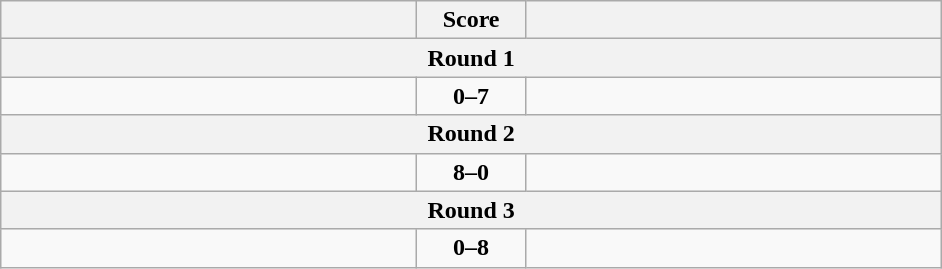<table class="wikitable" style="text-align: left;">
<tr>
<th align="right" width="270"></th>
<th width="65">Score</th>
<th align="left" width="270"></th>
</tr>
<tr>
<th colspan="3">Round 1</th>
</tr>
<tr>
<td></td>
<td align=center><strong>0–7</strong></td>
<td><strong></strong></td>
</tr>
<tr>
<th colspan="3">Round 2</th>
</tr>
<tr>
<td><strong></strong></td>
<td align=center><strong>8–0</strong></td>
<td></td>
</tr>
<tr>
<th colspan="3">Round 3</th>
</tr>
<tr>
<td></td>
<td align=center><strong>0–8</strong></td>
<td><strong></strong></td>
</tr>
</table>
